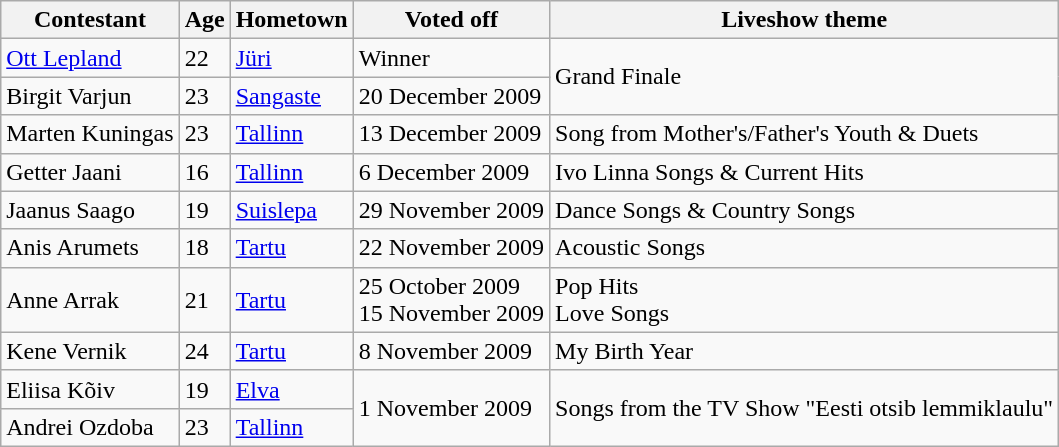<table class="wikitable">
<tr>
<th>Contestant</th>
<th>Age</th>
<th>Hometown</th>
<th>Voted off</th>
<th>Liveshow theme</th>
</tr>
<tr>
<td><a href='#'>Ott Lepland</a></td>
<td>22</td>
<td><a href='#'>Jüri</a></td>
<td>Winner</td>
<td rowspan="2">Grand Finale</td>
</tr>
<tr>
<td>Birgit Varjun</td>
<td>23</td>
<td><a href='#'>Sangaste</a></td>
<td>20 December 2009</td>
</tr>
<tr>
<td>Marten Kuningas</td>
<td>23</td>
<td><a href='#'>Tallinn</a></td>
<td>13 December 2009</td>
<td>Song from Mother's/Father's Youth & Duets</td>
</tr>
<tr>
<td>Getter Jaani</td>
<td>16</td>
<td><a href='#'>Tallinn</a></td>
<td>6 December 2009</td>
<td>Ivo Linna Songs & Current Hits</td>
</tr>
<tr>
<td>Jaanus Saago</td>
<td>19</td>
<td><a href='#'>Suislepa</a></td>
<td>29 November 2009</td>
<td>Dance Songs & Country Songs</td>
</tr>
<tr>
<td>Anis Arumets</td>
<td>18</td>
<td><a href='#'>Tartu</a></td>
<td>22 November 2009</td>
<td>Acoustic Songs</td>
</tr>
<tr>
<td>Anne Arrak</td>
<td>21</td>
<td><a href='#'>Tartu</a></td>
<td>25 October 2009<br>15 November 2009</td>
<td>Pop Hits<br>Love Songs</td>
</tr>
<tr>
<td>Kene Vernik</td>
<td>24</td>
<td><a href='#'>Tartu</a></td>
<td>8 November 2009</td>
<td>My Birth Year</td>
</tr>
<tr>
<td>Eliisa Kõiv</td>
<td>19</td>
<td><a href='#'>Elva</a></td>
<td rowspan="2">1 November 2009</td>
<td rowspan="2">Songs from the TV Show "Eesti otsib lemmiklaulu"</td>
</tr>
<tr>
<td>Andrei Ozdoba</td>
<td>23</td>
<td><a href='#'>Tallinn</a></td>
</tr>
</table>
